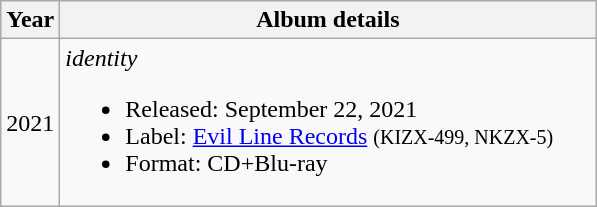<table class="wikitable" border="1">
<tr>
<th rowspan="1">Year</th>
<th rowspan="1" width="350">Album details</th>
</tr>
<tr>
<td rowspan="1">2021</td>
<td align="left"><em>identity</em><br><ul><li>Released: September 22, 2021</li><li>Label: <a href='#'>Evil Line Records</a> <small>(KIZX-499, NKZX-5)</small></li><li>Format: CD+Blu-ray</li></ul></td>
</tr>
</table>
